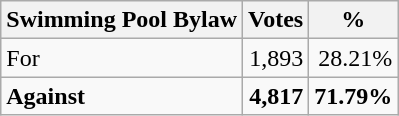<table class="wikitable">
<tr>
<th>Swimming Pool Bylaw</th>
<th>Votes</th>
<th>%</th>
</tr>
<tr>
<td>For</td>
<td align="right">1,893</td>
<td align="right">28.21%</td>
</tr>
<tr>
<td><strong>Against</strong></td>
<td align="right"><strong>4,817</strong></td>
<td align="right"><strong>71.79%</strong></td>
</tr>
</table>
